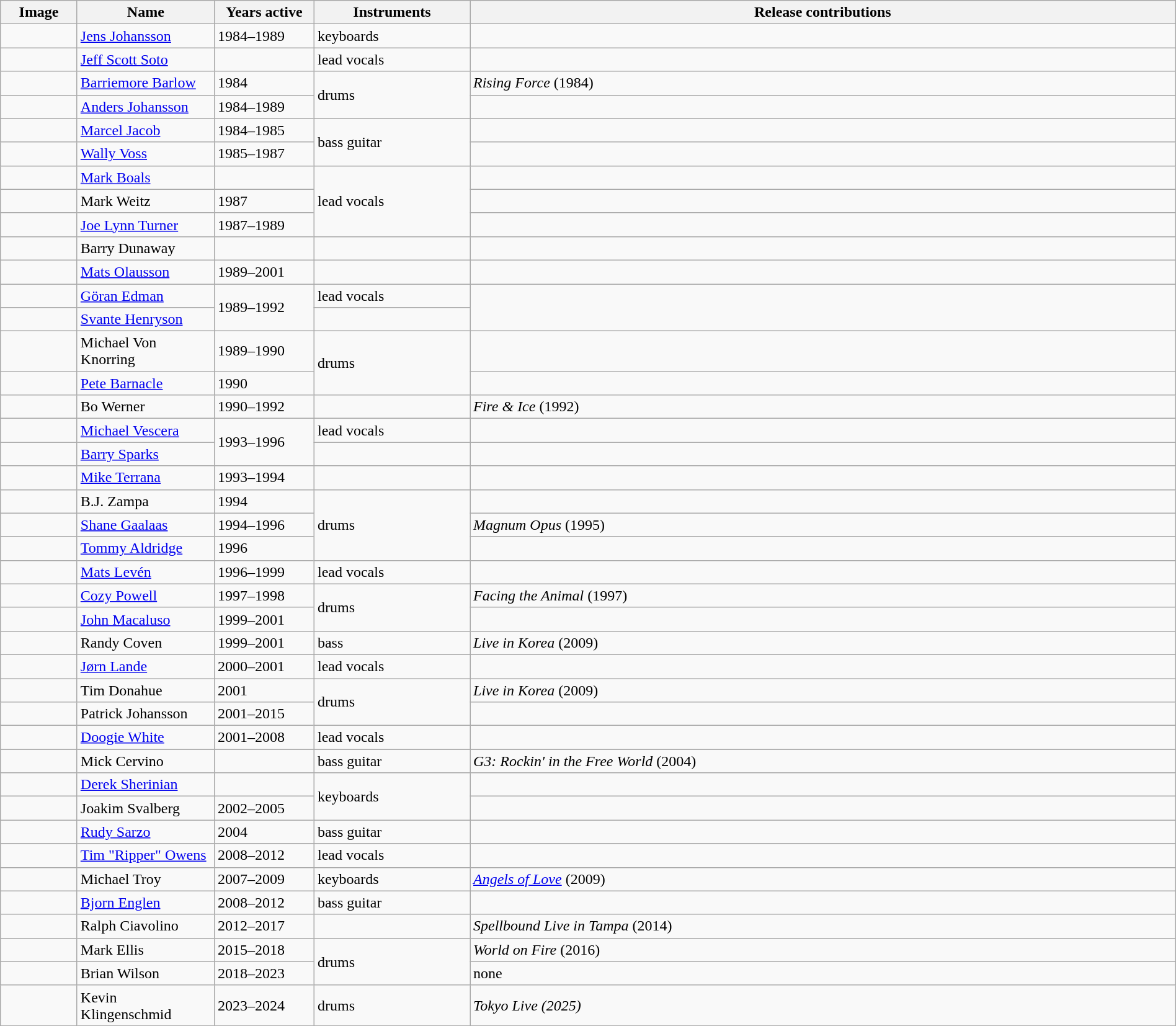<table class="wikitable" border="1" width=100%>
<tr>
<th width="75">Image</th>
<th width="140">Name</th>
<th width="100">Years active</th>
<th width="160">Instruments</th>
<th>Release contributions</th>
</tr>
<tr>
<td></td>
<td><a href='#'>Jens Johansson</a></td>
<td>1984–1989</td>
<td>keyboards</td>
<td></td>
</tr>
<tr>
<td></td>
<td><a href='#'>Jeff Scott Soto</a></td>
<td></td>
<td>lead vocals</td>
<td></td>
</tr>
<tr>
<td></td>
<td><a href='#'>Barriemore Barlow</a></td>
<td>1984</td>
<td rowspan="2">drums</td>
<td><em>Rising Force</em> (1984)</td>
</tr>
<tr>
<td></td>
<td><a href='#'>Anders Johansson</a></td>
<td>1984–1989</td>
<td></td>
</tr>
<tr>
<td></td>
<td><a href='#'>Marcel Jacob</a></td>
<td>1984–1985 </td>
<td rowspan="2">bass guitar</td>
<td></td>
</tr>
<tr>
<td></td>
<td><a href='#'>Wally Voss</a></td>
<td>1985–1987 </td>
<td></td>
</tr>
<tr>
<td></td>
<td><a href='#'>Mark Boals</a></td>
<td></td>
<td rowspan="3">lead vocals</td>
<td></td>
</tr>
<tr>
<td></td>
<td>Mark Weitz</td>
<td>1987</td>
<td></td>
</tr>
<tr>
<td></td>
<td><a href='#'>Joe Lynn Turner</a></td>
<td>1987–1989</td>
<td></td>
</tr>
<tr>
<td></td>
<td>Barry Dunaway</td>
<td></td>
<td></td>
<td></td>
</tr>
<tr>
<td></td>
<td><a href='#'>Mats Olausson</a></td>
<td>1989–2001 </td>
<td></td>
<td></td>
</tr>
<tr>
<td></td>
<td><a href='#'>Göran Edman</a></td>
<td rowspan="2">1989–1992</td>
<td>lead vocals</td>
<td rowspan="2"></td>
</tr>
<tr>
<td></td>
<td><a href='#'>Svante Henryson</a></td>
<td></td>
</tr>
<tr>
<td></td>
<td>Michael Von Knorring</td>
<td>1989–1990</td>
<td rowspan="2">drums</td>
<td></td>
</tr>
<tr>
<td></td>
<td><a href='#'>Pete Barnacle</a></td>
<td>1990 </td>
<td></td>
</tr>
<tr>
<td></td>
<td>Bo Werner</td>
<td>1990–1992 </td>
<td></td>
<td><em>Fire & Ice</em> (1992)</td>
</tr>
<tr>
<td></td>
<td><a href='#'>Michael Vescera</a></td>
<td rowspan="2">1993–1996</td>
<td>lead vocals</td>
<td></td>
</tr>
<tr>
<td></td>
<td><a href='#'>Barry Sparks</a></td>
<td></td>
<td></td>
</tr>
<tr>
<td></td>
<td><a href='#'>Mike Terrana</a></td>
<td>1993–1994</td>
<td></td>
<td></td>
</tr>
<tr>
<td></td>
<td>B.J. Zampa</td>
<td>1994 </td>
<td rowspan="3">drums</td>
<td></td>
</tr>
<tr>
<td></td>
<td><a href='#'>Shane Gaalaas</a></td>
<td>1994–1996</td>
<td><em>Magnum Opus</em> (1995)</td>
</tr>
<tr>
<td></td>
<td><a href='#'>Tommy Aldridge</a></td>
<td>1996 </td>
</tr>
<tr>
<td></td>
<td><a href='#'>Mats Levén</a></td>
<td>1996–1999</td>
<td>lead vocals</td>
<td></td>
</tr>
<tr>
<td></td>
<td><a href='#'>Cozy Powell</a></td>
<td>1997–1998 </td>
<td rowspan="2">drums</td>
<td><em>Facing the Animal</em> (1997)</td>
</tr>
<tr>
<td></td>
<td><a href='#'>John Macaluso</a></td>
<td>1999–2001</td>
<td></td>
</tr>
<tr>
<td></td>
<td>Randy Coven</td>
<td>1999–2001 </td>
<td>bass</td>
<td><em>Live in Korea</em> (2009)</td>
</tr>
<tr>
<td></td>
<td><a href='#'>Jørn Lande</a></td>
<td>2000–2001 </td>
<td>lead vocals</td>
<td></td>
</tr>
<tr>
<td></td>
<td>Tim Donahue</td>
<td>2001 </td>
<td rowspan="2">drums</td>
<td><em>Live in Korea</em> (2009)</td>
</tr>
<tr>
<td></td>
<td>Patrick Johansson</td>
<td>2001–2015</td>
<td></td>
</tr>
<tr>
<td></td>
<td><a href='#'>Doogie White</a></td>
<td>2001–2008</td>
<td>lead vocals</td>
<td></td>
</tr>
<tr>
<td></td>
<td>Mick Cervino</td>
<td></td>
<td>bass guitar</td>
<td><em>G3: Rockin' in the Free World</em> (2004)</td>
</tr>
<tr>
<td></td>
<td><a href='#'>Derek Sherinian</a></td>
<td></td>
<td rowspan="2">keyboards</td>
<td></td>
</tr>
<tr>
<td></td>
<td>Joakim Svalberg</td>
<td>2002–2005</td>
<td></td>
</tr>
<tr>
<td></td>
<td><a href='#'>Rudy Sarzo</a></td>
<td>2004 </td>
<td>bass guitar</td>
<td></td>
</tr>
<tr>
<td></td>
<td><a href='#'>Tim "Ripper" Owens</a></td>
<td>2008–2012</td>
<td>lead vocals</td>
<td></td>
</tr>
<tr>
<td></td>
<td>Michael Troy</td>
<td>2007–2009</td>
<td>keyboards</td>
<td><em><a href='#'>Angels of Love</a></em> (2009)</td>
</tr>
<tr>
<td></td>
<td><a href='#'>Bjorn Englen</a></td>
<td>2008–2012 </td>
<td>bass guitar</td>
<td></td>
</tr>
<tr>
<td></td>
<td>Ralph Ciavolino</td>
<td>2012–2017 </td>
<td></td>
<td><em>Spellbound Live in Tampa</em> (2014)</td>
</tr>
<tr>
<td></td>
<td>Mark Ellis</td>
<td>2015–2018</td>
<td rowspan="2">drums</td>
<td><em>World on Fire</em> (2016)</td>
</tr>
<tr>
<td></td>
<td>Brian Wilson</td>
<td>2018–2023 </td>
<td>none</td>
</tr>
<tr>
<td></td>
<td>Kevin Klingenschmid</td>
<td>2023–2024</td>
<td>drums</td>
<td><em>Tokyo Live (2025)</em></td>
</tr>
</table>
